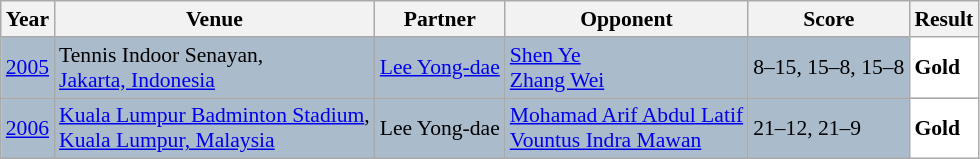<table class="sortable wikitable" style="font-size: 90%;">
<tr>
<th>Year</th>
<th>Venue</th>
<th>Partner</th>
<th>Opponent</th>
<th>Score</th>
<th>Result</th>
</tr>
<tr style="background:#AABBCC">
<td align="center"><a href='#'>2005</a></td>
<td align="left">Tennis Indoor Senayan,<br><a href='#'>Jakarta, Indonesia</a></td>
<td align="left"> <a href='#'>Lee Yong-dae</a></td>
<td align="left"> <a href='#'>Shen Ye</a> <br>  <a href='#'>Zhang Wei</a></td>
<td align="left">8–15, 15–8, 15–8</td>
<td style="text-align:left; background:white"> <strong>Gold</strong></td>
</tr>
<tr style="background:#AABBCC">
<td align="center"><a href='#'>2006</a></td>
<td align="left"><a href='#'>Kuala Lumpur Badminton Stadium</a>,<br><a href='#'>Kuala Lumpur, Malaysia</a></td>
<td align="left"> Lee Yong-dae</td>
<td align="left"> <a href='#'>Mohamad Arif Abdul Latif</a> <br>  <a href='#'>Vountus Indra Mawan</a></td>
<td align="left">21–12, 21–9</td>
<td style="text-align:left; background:white"> <strong>Gold</strong></td>
</tr>
</table>
